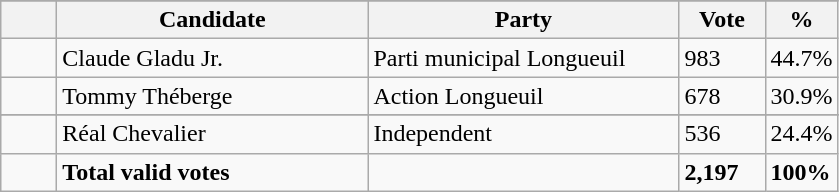<table class="wikitable">
<tr>
</tr>
<tr>
<th bgcolor="#DDDDFF" width="30px"></th>
<th bgcolor="#DDDDFF" width="200px">Candidate</th>
<th bgcolor="#DDDDFF" width="200px">Party</th>
<th bgcolor="#DDDDFF" width="50px">Vote</th>
<th bgcolor="#DDDDFF" width="30px">%</th>
</tr>
<tr>
<td> </td>
<td>Claude Gladu Jr.</td>
<td>Parti municipal Longueuil</td>
<td>983</td>
<td>44.7%</td>
</tr>
<tr>
<td> </td>
<td>Tommy Théberge</td>
<td>Action Longueuil</td>
<td>678</td>
<td>30.9%</td>
</tr>
<tr>
</tr>
<tr>
<td> </td>
<td>Réal Chevalier</td>
<td>Independent</td>
<td>536</td>
<td>24.4%</td>
</tr>
<tr>
<td> </td>
<td><strong>Total valid votes</strong></td>
<td></td>
<td><strong>2,197</strong></td>
<td><strong>100%</strong></td>
</tr>
</table>
